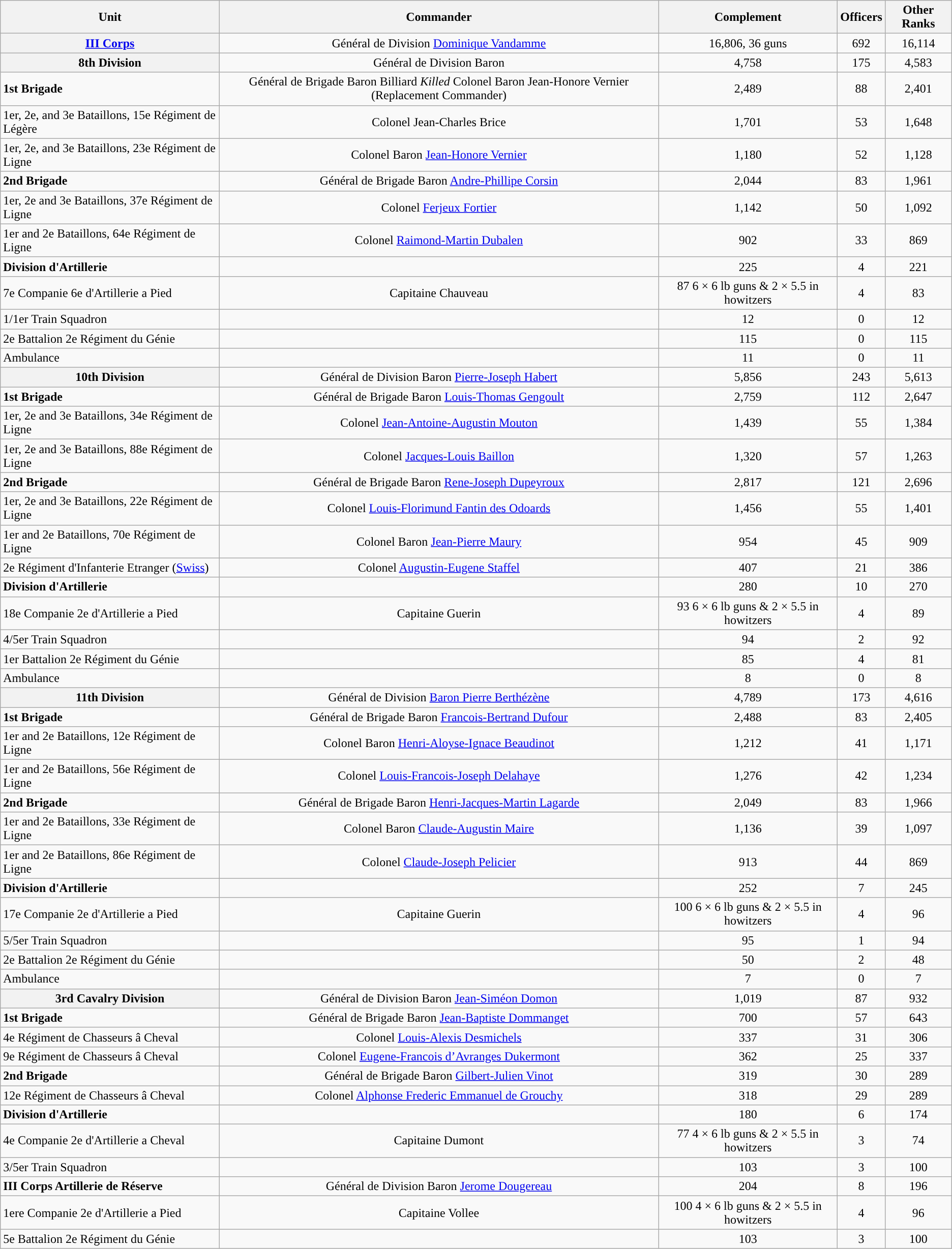<table class="wikitable">
<tr>
<th>Unit</th>
<th>Commander</th>
<th>Complement</th>
<th>Officers</th>
<th>Other Ranks</th>
</tr>
<tr>
<th colspan="1" bgcolor="#f9f9f9;"><a href='#'>III Corps</a></th>
<td align="center">Général de Division <a href='#'>Dominique Vandamme</a></td>
<td align="center">16,806, 36 guns</td>
<td align="center">692</td>
<td align="center">16,114</td>
</tr>
<tr>
<th colspan="1" bgcolor="#f9f9f9;">8th Division</th>
<td align="center">Général de Division Baron </td>
<td align="center">4,758</td>
<td align="center">175</td>
<td align="center">4,583</td>
</tr>
<tr>
<td><strong>1st Brigade</strong></td>
<td align="center">Général de Brigade Baron Billiard <em>Killed</em> Colonel Baron Jean-Honore Vernier (Replacement Commander)</td>
<td align="center">2,489</td>
<td align="center">88</td>
<td align="center">2,401</td>
</tr>
<tr>
<td>1er, 2e, and 3e Bataillons, 15e Régiment de Légère</td>
<td align="center">Colonel Jean-Charles Brice</td>
<td align="center">1,701</td>
<td align="center">53</td>
<td align="center">1,648</td>
</tr>
<tr>
<td>1er, 2e, and 3e Bataillons, 23e Régiment de Ligne</td>
<td align="center">Colonel Baron <a href='#'>Jean-Honore Vernier</a></td>
<td align="center">1,180</td>
<td align="center">52</td>
<td align="center">1,128</td>
</tr>
<tr>
<td><strong>2nd Brigade</strong></td>
<td align="center">Général de Brigade Baron <a href='#'>Andre-Phillipe Corsin</a></td>
<td align="center">2,044</td>
<td align="center">83</td>
<td align="center">1,961</td>
</tr>
<tr>
<td>1er, 2e and 3e Bataillons, 37e Régiment de Ligne</td>
<td align="center">Colonel <a href='#'>Ferjeux Fortier</a></td>
<td align="center">1,142</td>
<td align="center">50</td>
<td align="center">1,092</td>
</tr>
<tr>
<td>1er and 2e Bataillons, 64e Régiment de Ligne</td>
<td align="center">Colonel <a href='#'>Raimond-Martin Dubalen</a></td>
<td align="center">902</td>
<td align="center">33</td>
<td align="center">869</td>
</tr>
<tr>
<td><strong>Division d'Artillerie</strong></td>
<td align="center"></td>
<td align="center">225</td>
<td align="center">4</td>
<td align="center">221</td>
</tr>
<tr>
<td>7e Companie 6e d'Artillerie a Pied</td>
<td align="center">Capitaine Chauveau</td>
<td align="center">87 6 × 6 lb guns & 2 × 5.5 in howitzers</td>
<td align="center">4</td>
<td align="center">83</td>
</tr>
<tr>
<td>1/1er Train Squadron</td>
<td align="center"></td>
<td align="center">12</td>
<td align="center">0</td>
<td align="center">12</td>
</tr>
<tr>
<td>2e Battalion 2e Régiment du Génie</td>
<td align="center"></td>
<td align="center">115</td>
<td align="center">0</td>
<td align="center">115</td>
</tr>
<tr>
<td>Ambulance</td>
<td align="center"></td>
<td align="center">11</td>
<td align="center">0</td>
<td align="center">11</td>
</tr>
<tr>
<th colspan="1" bgcolor="#f9f9f9;">10th Division</th>
<td align="center">Général de Division Baron <a href='#'>Pierre-Joseph Habert</a></td>
<td align="center">5,856</td>
<td align="center">243</td>
<td align="center">5,613</td>
</tr>
<tr>
<td><strong>1st Brigade</strong></td>
<td align="center">Général de Brigade Baron <a href='#'>Louis-Thomas Gengoult</a></td>
<td align="center">2,759</td>
<td align="center">112</td>
<td align="center">2,647</td>
</tr>
<tr>
<td>1er, 2e and 3e Bataillons, 34e Régiment de Ligne</td>
<td align="center">Colonel <a href='#'>Jean-Antoine-Augustin Mouton</a></td>
<td align="center">1,439</td>
<td align="center">55</td>
<td align="center">1,384</td>
</tr>
<tr>
<td>1er, 2e and 3e Bataillons, 88e Régiment de Ligne</td>
<td align="center">Colonel <a href='#'>Jacques-Louis Baillon</a></td>
<td align="center">1,320</td>
<td align="center">57</td>
<td align="center">1,263</td>
</tr>
<tr>
<td><strong>2nd Brigade</strong></td>
<td align="center">Général de Brigade Baron <a href='#'>Rene-Joseph Dupeyroux</a></td>
<td align="center">2,817</td>
<td align="center">121</td>
<td align="center">2,696</td>
</tr>
<tr>
<td>1er, 2e and 3e Bataillons, 22e Régiment de Ligne</td>
<td align="center">Colonel <a href='#'>Louis-Florimund Fantin des Odoards</a></td>
<td align="center">1,456</td>
<td align="center">55</td>
<td align="center">1,401</td>
</tr>
<tr>
<td>1er and 2e Bataillons, 70e Régiment de Ligne</td>
<td align="center">Colonel Baron <a href='#'>Jean-Pierre Maury</a></td>
<td align="center">954</td>
<td align="center">45</td>
<td align="center">909</td>
</tr>
<tr>
<td>2e Régiment d'Infanterie Etranger (<a href='#'>Swiss</a>)</td>
<td align="center">Colonel <a href='#'>Augustin-Eugene Staffel</a></td>
<td align="center">407</td>
<td align="center">21</td>
<td align="center">386</td>
</tr>
<tr>
<td><strong>Division d'Artillerie</strong></td>
<td align="center"></td>
<td align="center">280</td>
<td align="center">10</td>
<td align="center">270</td>
</tr>
<tr>
<td>18e Companie 2e d'Artillerie a Pied</td>
<td align="center">Capitaine Guerin</td>
<td align="center">93 6 × 6 lb guns & 2 × 5.5 in howitzers</td>
<td align="center">4</td>
<td align="center">89</td>
</tr>
<tr>
<td>4/5er Train Squadron</td>
<td align="center"></td>
<td align="center">94</td>
<td align="center">2</td>
<td align="center">92</td>
</tr>
<tr>
<td>1er Battalion 2e Régiment du Génie</td>
<td align="center"></td>
<td align="center">85</td>
<td align="center">4</td>
<td align="center">81</td>
</tr>
<tr>
<td>Ambulance</td>
<td align="center"></td>
<td align="center">8</td>
<td align="center">0</td>
<td align="center">8</td>
</tr>
<tr>
<th colspan="1" bgcolor="#f9f9f9;">11th Division</th>
<td align="center">Général de Division <a href='#'>Baron Pierre Berthézène</a></td>
<td align="center">4,789</td>
<td align="center">173</td>
<td align="center">4,616</td>
</tr>
<tr>
<td><strong>1st Brigade</strong></td>
<td align="center">Général de Brigade Baron <a href='#'>Francois-Bertrand Dufour</a></td>
<td align="center">2,488</td>
<td align="center">83</td>
<td align="center">2,405</td>
</tr>
<tr>
<td>1er and 2e Bataillons, 12e Régiment de Ligne</td>
<td align="center">Colonel Baron <a href='#'>Henri-Aloyse-Ignace Beaudinot</a></td>
<td align="center">1,212</td>
<td align="center">41</td>
<td align="center">1,171</td>
</tr>
<tr>
<td>1er and 2e Bataillons, 56e Régiment de Ligne</td>
<td align="center">Colonel <a href='#'>Louis-Francois-Joseph Delahaye</a></td>
<td align="center">1,276</td>
<td align="center">42</td>
<td align="center">1,234</td>
</tr>
<tr>
<td><strong>2nd Brigade</strong></td>
<td align="center">Général de Brigade Baron <a href='#'>Henri-Jacques-Martin Lagarde</a></td>
<td align="center">2,049</td>
<td align="center">83</td>
<td align="center">1,966</td>
</tr>
<tr>
<td>1er and 2e Bataillons, 33e Régiment de Ligne</td>
<td align="center">Colonel Baron <a href='#'>Claude-Augustin Maire</a></td>
<td align="center">1,136</td>
<td align="center">39</td>
<td align="center">1,097</td>
</tr>
<tr>
<td>1er and 2e Bataillons, 86e Régiment de Ligne</td>
<td align="center">Colonel <a href='#'>Claude-Joseph Pelicier</a></td>
<td align="center">913</td>
<td align="center">44</td>
<td align="center">869</td>
</tr>
<tr>
<td><strong>Division d'Artillerie</strong></td>
<td align="center"></td>
<td align="center">252</td>
<td align="center">7</td>
<td align="center">245</td>
</tr>
<tr>
<td>17e Companie 2e d'Artillerie a Pied</td>
<td align="center">Capitaine Guerin</td>
<td align="center">100 6 × 6 lb guns & 2 × 5.5 in howitzers</td>
<td align="center">4</td>
<td align="center">96</td>
</tr>
<tr>
<td>5/5er Train Squadron</td>
<td align="center"></td>
<td align="center">95</td>
<td align="center">1</td>
<td align="center">94</td>
</tr>
<tr>
<td>2e Battalion 2e Régiment du Génie</td>
<td align="center"></td>
<td align="center">50</td>
<td align="center">2</td>
<td align="center">48</td>
</tr>
<tr>
<td>Ambulance</td>
<td align="center"></td>
<td align="center">7</td>
<td align="center">0</td>
<td align="center">7</td>
</tr>
<tr>
<th colspan="1" bgcolor="#f9f9f9;">3rd Cavalry Division</th>
<td align="center">Général de Division Baron <a href='#'>Jean-Siméon Domon</a></td>
<td align="center">1,019</td>
<td align="center">87</td>
<td align="center">932</td>
</tr>
<tr>
<td><strong>1st Brigade</strong></td>
<td align="center">Général de Brigade Baron <a href='#'>Jean-Baptiste Dommanget</a></td>
<td align="center">700</td>
<td align="center">57</td>
<td align="center">643</td>
</tr>
<tr>
<td>4e Régiment de Chasseurs â Cheval</td>
<td align="center">Colonel <a href='#'>Louis-Alexis Desmichels</a></td>
<td align="center">337</td>
<td align="center">31</td>
<td align="center">306</td>
</tr>
<tr>
<td>9e Régiment de Chasseurs â Cheval</td>
<td align="center">Colonel <a href='#'>Eugene-Francois d’Avranges Dukermont</a></td>
<td align="center">362</td>
<td align="center">25</td>
<td align="center">337</td>
</tr>
<tr>
<td><strong>2nd Brigade</strong></td>
<td align="center">Général de Brigade Baron <a href='#'>Gilbert-Julien Vinot</a></td>
<td align="center">319</td>
<td align="center">30</td>
<td align="center">289</td>
</tr>
<tr>
<td>12e Régiment de Chasseurs â Cheval</td>
<td align="center">Colonel <a href='#'>Alphonse Frederic Emmanuel de Grouchy</a></td>
<td align="center">318</td>
<td align="center">29</td>
<td align="center">289</td>
</tr>
<tr>
<td><strong>Division d'Artillerie</strong></td>
<td align="center"></td>
<td align="center">180</td>
<td align="center">6</td>
<td align="center">174</td>
</tr>
<tr>
<td>4e Companie 2e d'Artillerie a Cheval</td>
<td align="center">Capitaine Dumont</td>
<td align="center">77 4 × 6 lb guns & 2 × 5.5 in howitzers</td>
<td align="center">3</td>
<td align="center">74</td>
</tr>
<tr>
<td>3/5er Train Squadron</td>
<td align="center"></td>
<td align="center">103</td>
<td align="center">3</td>
<td align="center">100</td>
</tr>
<tr>
<td><strong>III Corps Artillerie de Réserve</strong></td>
<td align="center">Général de Division Baron <a href='#'>Jerome Dougereau</a></td>
<td align="center">204</td>
<td align="center">8</td>
<td align="center">196</td>
</tr>
<tr>
<td>1ere Companie 2e d'Artillerie a Pied</td>
<td align="center">Capitaine Vollee</td>
<td align="center">100 4 × 6 lb guns & 2 × 5.5 in howitzers</td>
<td align="center">4</td>
<td align="center">96</td>
</tr>
<tr>
<td>5e Battalion 2e Régiment du Génie</td>
<td align="center"></td>
<td align="center">103</td>
<td align="center">3</td>
<td align="center">100</td>
</tr>
</table>
